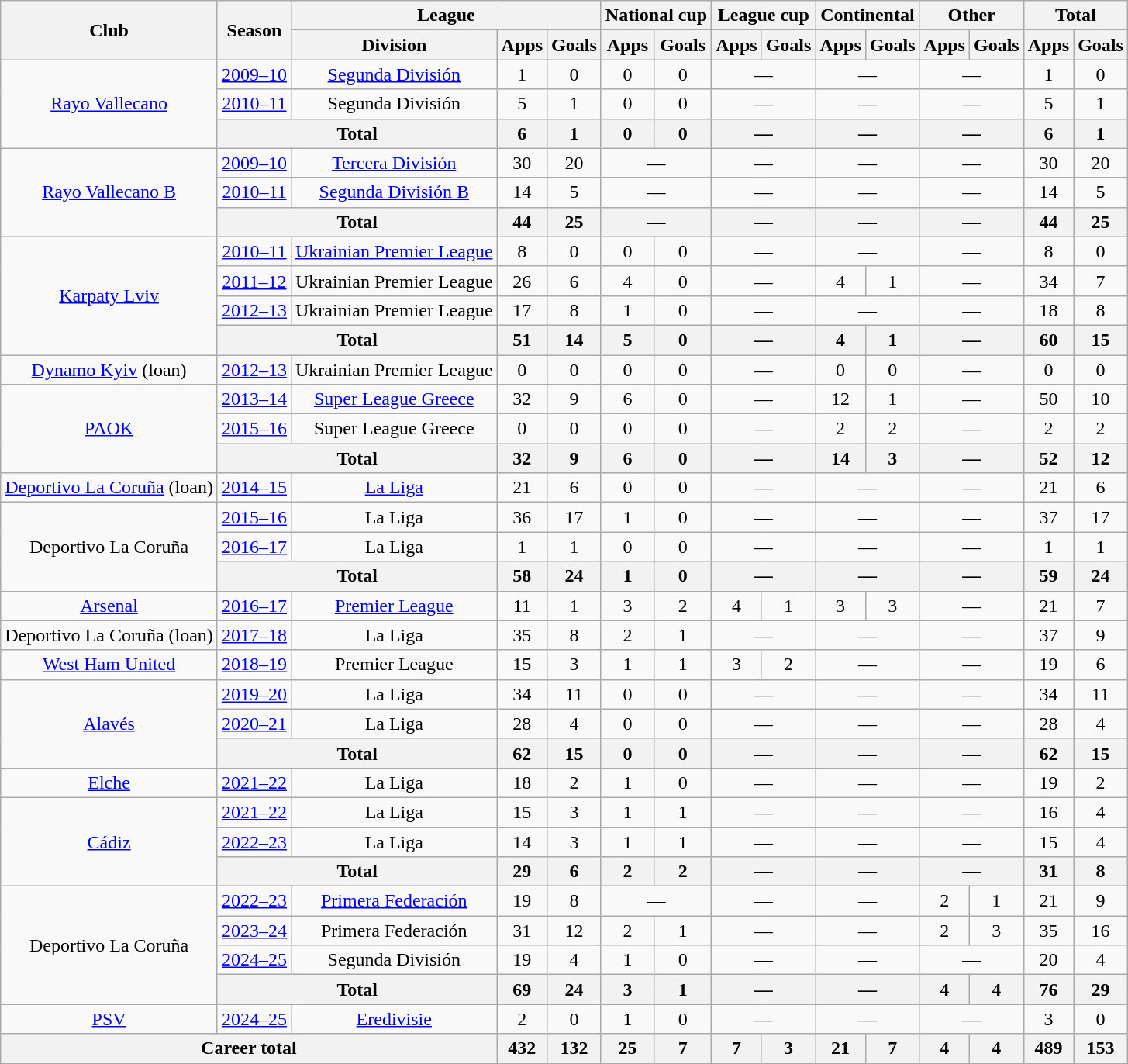<table class="wikitable" style="text-align:center">
<tr>
<th rowspan=2>Club</th>
<th rowspan=2>Season</th>
<th colspan=3>League</th>
<th colspan=2>National cup</th>
<th colspan=2>League cup</th>
<th colspan=2>Continental</th>
<th colspan=2>Other</th>
<th colspan=2>Total</th>
</tr>
<tr>
<th>Division</th>
<th>Apps</th>
<th>Goals</th>
<th>Apps</th>
<th>Goals</th>
<th>Apps</th>
<th>Goals</th>
<th>Apps</th>
<th>Goals</th>
<th>Apps</th>
<th>Goals</th>
<th>Apps</th>
<th>Goals</th>
</tr>
<tr>
<td rowspan="3"><a href='#'>Rayo Vallecano</a></td>
<td><a href='#'>2009–10</a></td>
<td><a href='#'>Segunda División</a></td>
<td>1</td>
<td>0</td>
<td>0</td>
<td>0</td>
<td colspan="2">—</td>
<td colspan="2">—</td>
<td colspan="2">—</td>
<td>1</td>
<td>0</td>
</tr>
<tr>
<td><a href='#'>2010–11</a></td>
<td>Segunda División</td>
<td>5</td>
<td>1</td>
<td>0</td>
<td>0</td>
<td colspan="2">—</td>
<td colspan="2">—</td>
<td colspan="2">—</td>
<td>5</td>
<td>1</td>
</tr>
<tr>
<th colspan="2">Total</th>
<th>6</th>
<th>1</th>
<th>0</th>
<th>0</th>
<th colspan="2">—</th>
<th colspan="2">—</th>
<th colspan="2">—</th>
<th>6</th>
<th>1</th>
</tr>
<tr>
<td rowspan="3"><a href='#'>Rayo Vallecano B</a></td>
<td><a href='#'>2009–10</a></td>
<td><a href='#'>Tercera División</a></td>
<td>30</td>
<td>20</td>
<td colspan="2">—</td>
<td colspan="2">—</td>
<td colspan="2">—</td>
<td colspan="2">—</td>
<td>30</td>
<td>20</td>
</tr>
<tr>
<td><a href='#'>2010–11</a></td>
<td><a href='#'>Segunda División B</a></td>
<td>14</td>
<td>5</td>
<td colspan="2">—</td>
<td colspan="2">—</td>
<td colspan="2">—</td>
<td colspan="2">—</td>
<td>14</td>
<td>5</td>
</tr>
<tr>
<th colspan="2">Total</th>
<th>44</th>
<th>25</th>
<th colspan="2">—</th>
<th colspan="2">—</th>
<th colspan="2">—</th>
<th colspan="2">—</th>
<th>44</th>
<th>25</th>
</tr>
<tr>
<td rowspan="4"><a href='#'>Karpaty Lviv</a></td>
<td><a href='#'>2010–11</a></td>
<td><a href='#'>Ukrainian Premier League</a></td>
<td>8</td>
<td>0</td>
<td>0</td>
<td>0</td>
<td colspan="2">—</td>
<td colspan="2">—</td>
<td colspan="2">—</td>
<td>8</td>
<td>0</td>
</tr>
<tr>
<td><a href='#'>2011–12</a></td>
<td>Ukrainian Premier League</td>
<td>26</td>
<td>6</td>
<td>4</td>
<td>0</td>
<td colspan="2">—</td>
<td>4</td>
<td>1</td>
<td colspan="2">—</td>
<td>34</td>
<td>7</td>
</tr>
<tr>
<td><a href='#'>2012–13</a></td>
<td>Ukrainian Premier League</td>
<td>17</td>
<td>8</td>
<td>1</td>
<td>0</td>
<td colspan="2">—</td>
<td colspan="2">—</td>
<td colspan="2">—</td>
<td>18</td>
<td>8</td>
</tr>
<tr>
<th colspan="2">Total</th>
<th>51</th>
<th>14</th>
<th>5</th>
<th>0</th>
<th colspan="2">—</th>
<th>4</th>
<th>1</th>
<th colspan="2">—</th>
<th>60</th>
<th>15</th>
</tr>
<tr>
<td><a href='#'>Dynamo Kyiv</a> (loan)</td>
<td><a href='#'>2012–13</a></td>
<td>Ukrainian Premier League</td>
<td>0</td>
<td>0</td>
<td>0</td>
<td>0</td>
<td colspan="2">—</td>
<td>0</td>
<td>0</td>
<td colspan="2">—</td>
<td>0</td>
<td>0</td>
</tr>
<tr>
<td rowspan="3"><a href='#'>PAOK</a></td>
<td><a href='#'>2013–14</a></td>
<td><a href='#'>Super League Greece</a></td>
<td>32</td>
<td>9</td>
<td>6</td>
<td>0</td>
<td colspan="2">—</td>
<td>12</td>
<td>1</td>
<td colspan="2">—</td>
<td>50</td>
<td>10</td>
</tr>
<tr>
<td><a href='#'>2015–16</a></td>
<td>Super League Greece</td>
<td>0</td>
<td>0</td>
<td>0</td>
<td>0</td>
<td colspan="2">—</td>
<td>2</td>
<td>2</td>
<td colspan="2">—</td>
<td>2</td>
<td>2</td>
</tr>
<tr>
<th colspan="2">Total</th>
<th>32</th>
<th>9</th>
<th>6</th>
<th>0</th>
<th colspan="2">—</th>
<th>14</th>
<th>3</th>
<th colspan="2">—</th>
<th>52</th>
<th>12</th>
</tr>
<tr>
<td><a href='#'>Deportivo La Coruña</a> (loan)</td>
<td><a href='#'>2014–15</a></td>
<td><a href='#'>La Liga</a></td>
<td>21</td>
<td>6</td>
<td>0</td>
<td>0</td>
<td colspan="2">—</td>
<td colspan="2">—</td>
<td colspan="2">—</td>
<td>21</td>
<td>6</td>
</tr>
<tr>
<td rowspan="3">Deportivo La Coruña</td>
<td><a href='#'>2015–16</a></td>
<td>La Liga</td>
<td>36</td>
<td>17</td>
<td>1</td>
<td>0</td>
<td colspan="2">—</td>
<td colspan="2">—</td>
<td colspan="2">—</td>
<td>37</td>
<td>17</td>
</tr>
<tr>
<td><a href='#'>2016–17</a></td>
<td>La Liga</td>
<td>1</td>
<td>1</td>
<td>0</td>
<td>0</td>
<td colspan="2">—</td>
<td colspan="2">—</td>
<td colspan="2">—</td>
<td>1</td>
<td>1</td>
</tr>
<tr>
<th colspan="2">Total</th>
<th>58</th>
<th>24</th>
<th>1</th>
<th>0</th>
<th colspan="2">—</th>
<th colspan="2">—</th>
<th colspan="2">—</th>
<th>59</th>
<th>24</th>
</tr>
<tr>
<td><a href='#'>Arsenal</a></td>
<td><a href='#'>2016–17</a></td>
<td><a href='#'>Premier League</a></td>
<td>11</td>
<td>1</td>
<td>3</td>
<td>2</td>
<td>4</td>
<td>1</td>
<td>3</td>
<td>3</td>
<td colspan="2">—</td>
<td>21</td>
<td>7</td>
</tr>
<tr>
<td>Deportivo La Coruña (loan)</td>
<td><a href='#'>2017–18</a></td>
<td>La Liga</td>
<td>35</td>
<td>8</td>
<td>2</td>
<td>1</td>
<td colspan="2">—</td>
<td colspan="2">—</td>
<td colspan="2">—</td>
<td>37</td>
<td>9</td>
</tr>
<tr>
<td><a href='#'>West Ham United</a></td>
<td><a href='#'>2018–19</a></td>
<td>Premier League</td>
<td>15</td>
<td>3</td>
<td>1</td>
<td>1</td>
<td>3</td>
<td>2</td>
<td colspan="2">—</td>
<td colspan="2">—</td>
<td>19</td>
<td>6</td>
</tr>
<tr>
<td rowspan="3"><a href='#'>Alavés</a></td>
<td><a href='#'>2019–20</a></td>
<td>La Liga</td>
<td>34</td>
<td>11</td>
<td>0</td>
<td>0</td>
<td colspan="2">—</td>
<td colspan="2">—</td>
<td colspan="2">—</td>
<td>34</td>
<td>11</td>
</tr>
<tr>
<td><a href='#'>2020–21</a></td>
<td>La Liga</td>
<td>28</td>
<td>4</td>
<td>0</td>
<td>0</td>
<td colspan="2">—</td>
<td colspan="2">—</td>
<td colspan="2">—</td>
<td>28</td>
<td>4</td>
</tr>
<tr>
<th colspan="2">Total</th>
<th>62</th>
<th>15</th>
<th>0</th>
<th>0</th>
<th colspan="2">—</th>
<th colspan="2">—</th>
<th colspan="2">—</th>
<th>62</th>
<th>15</th>
</tr>
<tr>
<td><a href='#'>Elche</a></td>
<td><a href='#'>2021–22</a></td>
<td>La Liga</td>
<td>18</td>
<td>2</td>
<td>1</td>
<td>0</td>
<td colspan="2">—</td>
<td colspan="2">—</td>
<td colspan="2">—</td>
<td>19</td>
<td>2</td>
</tr>
<tr>
<td rowspan="3"><a href='#'>Cádiz</a></td>
<td><a href='#'>2021–22</a></td>
<td>La Liga</td>
<td>15</td>
<td>3</td>
<td>1</td>
<td>1</td>
<td colspan="2">—</td>
<td colspan="2">—</td>
<td colspan="2">—</td>
<td>16</td>
<td>4</td>
</tr>
<tr>
<td><a href='#'>2022–23</a></td>
<td>La Liga</td>
<td>14</td>
<td>3</td>
<td>1</td>
<td>1</td>
<td colspan="2">—</td>
<td colspan="2">—</td>
<td colspan="2">—</td>
<td>15</td>
<td>4</td>
</tr>
<tr>
<th colspan="2">Total</th>
<th>29</th>
<th>6</th>
<th>2</th>
<th>2</th>
<th colspan="2">—</th>
<th colspan="2">—</th>
<th colspan="2">—</th>
<th>31</th>
<th>8</th>
</tr>
<tr>
<td rowspan="4">Deportivo La Coruña</td>
<td><a href='#'>2022–23</a></td>
<td><a href='#'>Primera Federación</a></td>
<td>19</td>
<td>8</td>
<td colspan="2">—</td>
<td colspan="2">—</td>
<td colspan="2">—</td>
<td>2</td>
<td>1</td>
<td>21</td>
<td>9</td>
</tr>
<tr>
<td><a href='#'>2023–24</a></td>
<td>Primera Federación</td>
<td>31</td>
<td>12</td>
<td>2</td>
<td>1</td>
<td colspan="2">—</td>
<td colspan="2">—</td>
<td>2</td>
<td>3</td>
<td>35</td>
<td>16</td>
</tr>
<tr>
<td><a href='#'>2024–25</a></td>
<td>Segunda División</td>
<td>19</td>
<td>4</td>
<td>1</td>
<td>0</td>
<td colspan="2">—</td>
<td colspan="2">—</td>
<td colspan="2">—</td>
<td>20</td>
<td>4</td>
</tr>
<tr>
<th colspan="2">Total</th>
<th>69</th>
<th>24</th>
<th>3</th>
<th>1</th>
<th colspan="2">—</th>
<th colspan="2">—</th>
<th>4</th>
<th>4</th>
<th>76</th>
<th>29</th>
</tr>
<tr>
<td><a href='#'>PSV</a></td>
<td><a href='#'>2024–25</a></td>
<td><a href='#'>Eredivisie</a></td>
<td>2</td>
<td>0</td>
<td>1</td>
<td>0</td>
<td colspan="2">—</td>
<td colspan="2">—</td>
<td colspan="2">—</td>
<td>3</td>
<td>0</td>
</tr>
<tr>
<th colspan="3">Career total</th>
<th>432</th>
<th>132</th>
<th>25</th>
<th>7</th>
<th>7</th>
<th>3</th>
<th>21</th>
<th>7</th>
<th>4</th>
<th>4</th>
<th>489</th>
<th>153</th>
</tr>
</table>
